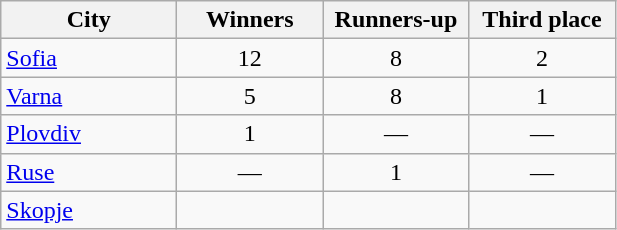<table class="wikitable sortable" style="text-align:center;">
<tr>
<th width=110>City</th>
<th width=90>Winners</th>
<th width=90>Runners-up</th>
<th width=90>Third place</th>
</tr>
<tr>
<td align=left><a href='#'>Sofia</a></td>
<td>12</td>
<td>8</td>
<td>2</td>
</tr>
<tr>
<td align=left><a href='#'>Varna</a></td>
<td>5</td>
<td>8</td>
<td>1</td>
</tr>
<tr>
<td align=left><a href='#'>Plovdiv</a></td>
<td>1</td>
<td>—</td>
<td>—</td>
</tr>
<tr>
<td align=left><a href='#'>Ruse</a></td>
<td>—</td>
<td>1</td>
<td>—</td>
</tr>
<tr>
<td align=left><a href='#'>Skopje</a></td>
<td></td>
<td></td>
<td></td>
</tr>
</table>
